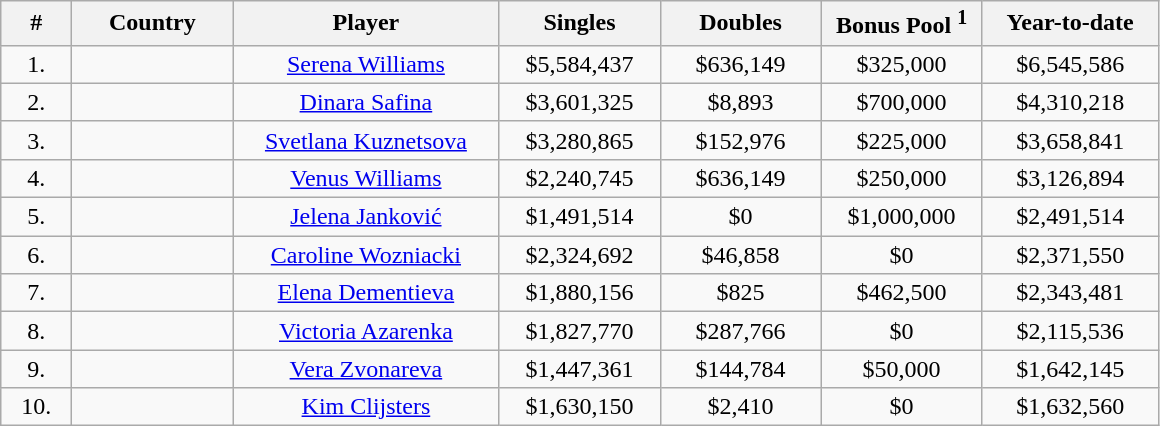<table class="sortable wikitable">
<tr>
<th width="40">#</th>
<th width="100">Country</th>
<th width="170">Player</th>
<th width="100">Singles</th>
<th width="100">Doubles</th>
<th width="100">Bonus Pool <sup>1</sup></th>
<th width="110">Year-to-date</th>
</tr>
<tr align="center">
<td>1.</td>
<td></td>
<td><a href='#'>Serena Williams</a></td>
<td>$5,584,437</td>
<td>$636,149</td>
<td>$325,000</td>
<td>$6,545,586</td>
</tr>
<tr align="center">
<td>2.</td>
<td></td>
<td><a href='#'>Dinara Safina</a></td>
<td>$3,601,325</td>
<td>$8,893</td>
<td>$700,000</td>
<td>$4,310,218</td>
</tr>
<tr align="center">
<td>3.</td>
<td></td>
<td><a href='#'>Svetlana Kuznetsova</a></td>
<td>$3,280,865</td>
<td>$152,976</td>
<td>$225,000</td>
<td>$3,658,841</td>
</tr>
<tr align="center">
<td>4.</td>
<td></td>
<td><a href='#'>Venus Williams</a></td>
<td>$2,240,745</td>
<td>$636,149</td>
<td>$250,000</td>
<td>$3,126,894</td>
</tr>
<tr align="center">
<td>5.</td>
<td></td>
<td><a href='#'>Jelena Janković</a></td>
<td>$1,491,514</td>
<td>$0</td>
<td>$1,000,000</td>
<td>$2,491,514</td>
</tr>
<tr align="center">
<td>6.</td>
<td></td>
<td><a href='#'>Caroline Wozniacki</a></td>
<td>$2,324,692</td>
<td>$46,858</td>
<td>$0</td>
<td>$2,371,550</td>
</tr>
<tr align="center">
<td>7.</td>
<td></td>
<td><a href='#'>Elena Dementieva</a></td>
<td>$1,880,156</td>
<td>$825</td>
<td>$462,500</td>
<td>$2,343,481</td>
</tr>
<tr align="center">
<td>8.</td>
<td></td>
<td><a href='#'>Victoria Azarenka</a></td>
<td>$1,827,770</td>
<td>$287,766</td>
<td>$0</td>
<td>$2,115,536</td>
</tr>
<tr align="center">
<td>9.</td>
<td></td>
<td><a href='#'>Vera Zvonareva</a></td>
<td>$1,447,361</td>
<td>$144,784</td>
<td>$50,000</td>
<td>$1,642,145</td>
</tr>
<tr align="center">
<td>10.</td>
<td></td>
<td><a href='#'>Kim Clijsters</a></td>
<td>$1,630,150</td>
<td>$2,410</td>
<td>$0</td>
<td>$1,632,560</td>
</tr>
</table>
